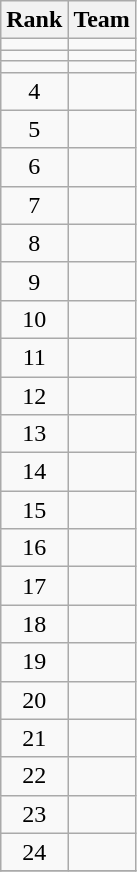<table class="wikitable">
<tr>
<th>Rank</th>
<th>Team</th>
</tr>
<tr>
<td align=center></td>
<td></td>
</tr>
<tr>
<td align=center></td>
<td></td>
</tr>
<tr>
<td align=center></td>
<td></td>
</tr>
<tr>
<td align=center>4</td>
<td></td>
</tr>
<tr>
<td align=center>5</td>
<td></td>
</tr>
<tr>
<td align=center>6</td>
<td></td>
</tr>
<tr>
<td align=center>7</td>
<td></td>
</tr>
<tr>
<td align=center>8</td>
<td></td>
</tr>
<tr>
<td align=center>9</td>
<td></td>
</tr>
<tr>
<td align=center>10</td>
<td></td>
</tr>
<tr>
<td align=center>11</td>
<td></td>
</tr>
<tr>
<td align=center>12</td>
<td></td>
</tr>
<tr>
<td align=center>13</td>
<td></td>
</tr>
<tr>
<td align=center>14</td>
<td></td>
</tr>
<tr>
<td align=center>15</td>
<td></td>
</tr>
<tr>
<td align=center>16</td>
<td></td>
</tr>
<tr>
<td align=center>17</td>
<td></td>
</tr>
<tr>
<td align=center>18</td>
<td></td>
</tr>
<tr>
<td align=center>19</td>
<td></td>
</tr>
<tr>
<td align=center>20</td>
<td></td>
</tr>
<tr>
<td align=center>21</td>
<td></td>
</tr>
<tr>
<td align=center>22</td>
<td></td>
</tr>
<tr>
<td align=center>23</td>
<td></td>
</tr>
<tr>
<td align=center>24</td>
<td></td>
</tr>
<tr>
</tr>
</table>
